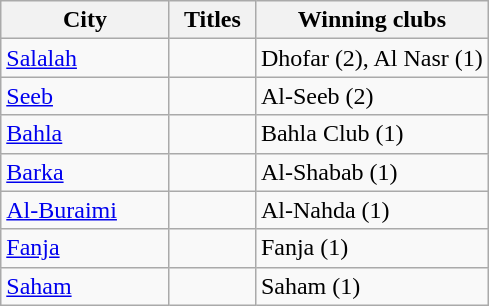<table class="wikitable">
<tr>
<th style="width:105px;">City</th>
<th width="50">Titles</th>
<th>Winning clubs</th>
</tr>
<tr>
<td><a href='#'>Salalah</a></td>
<td></td>
<td>Dhofar (2), Al Nasr (1)</td>
</tr>
<tr>
<td><a href='#'>Seeb</a></td>
<td></td>
<td>Al-Seeb (2)</td>
</tr>
<tr>
<td><a href='#'>Bahla</a></td>
<td></td>
<td>Bahla Club (1)</td>
</tr>
<tr>
<td><a href='#'>Barka</a></td>
<td></td>
<td>Al-Shabab (1)</td>
</tr>
<tr>
<td><a href='#'>Al-Buraimi</a></td>
<td></td>
<td>Al-Nahda (1)</td>
</tr>
<tr>
<td><a href='#'>Fanja</a></td>
<td></td>
<td>Fanja (1)</td>
</tr>
<tr>
<td><a href='#'>Saham</a></td>
<td></td>
<td>Saham (1)</td>
</tr>
</table>
